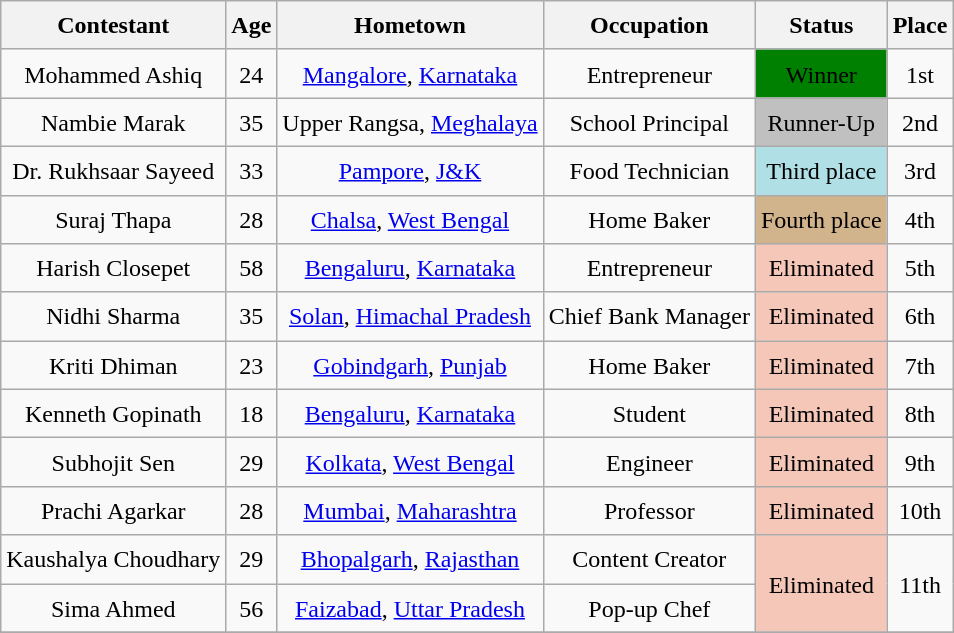<table class="wikitable sortable" style=" text-align:center; line-height:25px; width:auto;">
<tr>
<th>Contestant</th>
<th>Age</th>
<th>Hometown</th>
<th>Occupation</th>
<th>Status</th>
<th>Place</th>
</tr>
<tr>
<td>Mohammed Ashiq</td>
<td>24</td>
<td><a href='#'>Mangalore</a>, <a href='#'>Karnataka</a></td>
<td>Entrepreneur</td>
<td style="background:green;"><span>Winner <br></span></td>
<td>1st</td>
</tr>
<tr>
<td>Nambie Marak</td>
<td>35</td>
<td>Upper Rangsa, <a href='#'>Meghalaya</a></td>
<td>School Principal</td>
<td style="background:silver;">Runner-Up <br></td>
<td>2nd</td>
</tr>
<tr>
<td>Dr. Rukhsaar Sayeed</td>
<td>33</td>
<td><a href='#'>Pampore</a>, <a href='#'>J&K</a></td>
<td>Food Technician</td>
<td style="background:#B0E0E6;">Third place<br></td>
<td>3rd</td>
</tr>
<tr>
<td>Suraj Thapa</td>
<td>28</td>
<td><a href='#'>Chalsa</a>, <a href='#'>West Bengal</a></td>
<td>Home Baker</td>
<td style="background:tan;">Fourth place<br></td>
<td>4th</td>
</tr>
<tr>
<td>Harish Closepet</td>
<td>58</td>
<td><a href='#'>Bengaluru</a>, <a href='#'>Karnataka</a></td>
<td>Entrepreneur</td>
<td style="background:#f4c7b8;">Eliminated<br></td>
<td>5th</td>
</tr>
<tr>
<td>Nidhi Sharma</td>
<td>35</td>
<td><a href='#'>Solan</a>, <a href='#'>Himachal Pradesh</a></td>
<td>Chief Bank Manager</td>
<td style="background:#f4c7b8;">Eliminated<br></td>
<td>6th</td>
</tr>
<tr>
<td>Kriti Dhiman</td>
<td>23</td>
<td><a href='#'>Gobindgarh</a>, <a href='#'>Punjab</a></td>
<td>Home Baker</td>
<td style="background:#f4c7b8;">Eliminated<br></td>
<td>7th</td>
</tr>
<tr>
<td>Kenneth Gopinath</td>
<td>18</td>
<td><a href='#'>Bengaluru</a>, <a href='#'>Karnataka</a></td>
<td>Student</td>
<td style="background:#f4c7b8;">Eliminated<br></td>
<td>8th</td>
</tr>
<tr>
<td>Subhojit Sen</td>
<td>29</td>
<td><a href='#'>Kolkata</a>, <a href='#'>West Bengal</a></td>
<td>Engineer</td>
<td style="background:#f4c7b8;">Eliminated<br></td>
<td>9th</td>
</tr>
<tr>
<td>Prachi Agarkar</td>
<td>28</td>
<td><a href='#'>Mumbai</a>, <a href='#'>Maharashtra</a></td>
<td>Professor</td>
<td style="background:#f4c7b8;">Eliminated<br></td>
<td>10th</td>
</tr>
<tr>
<td>Kaushalya Choudhary</td>
<td>29</td>
<td><a href='#'>Bhopalgarh</a>, <a href='#'>Rajasthan</a></td>
<td>Content Creator</td>
<td rowspan="2" style="background:#f4c7b8;">Eliminated<br></td>
<td rowspan="2">11th</td>
</tr>
<tr>
<td>Sima Ahmed</td>
<td>56</td>
<td><a href='#'>Faizabad</a>, <a href='#'>Uttar Pradesh</a></td>
<td>Pop-up Chef</td>
</tr>
<tr>
</tr>
</table>
